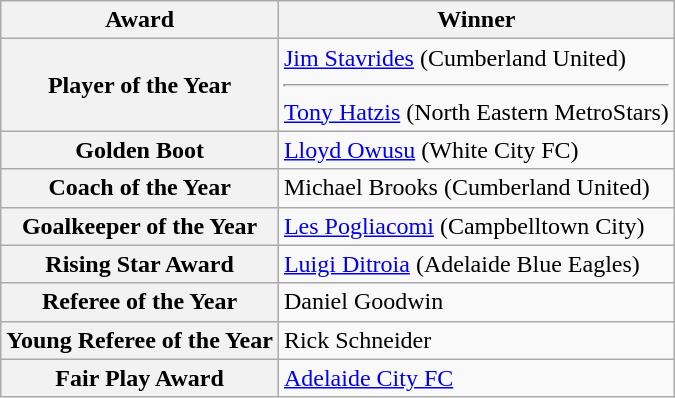<table class="wikitable">
<tr>
<th>Award</th>
<th>Winner</th>
</tr>
<tr>
<th>Player of the Year</th>
<td><a href='#'>Jim Stavrides</a> (Cumberland United) <hr> <a href='#'>Tony Hatzis</a> (North Eastern MetroStars)</td>
</tr>
<tr>
<th>Golden Boot</th>
<td><a href='#'>Lloyd Owusu</a> (White City FC)</td>
</tr>
<tr>
<th>Coach of the Year</th>
<td>Michael Brooks (Cumberland United)</td>
</tr>
<tr>
<th>Goalkeeper of the Year</th>
<td><a href='#'>Les Pogliacomi</a> (Campbelltown City)</td>
</tr>
<tr>
<th>Rising Star Award</th>
<td><a href='#'>Luigi Ditroia</a> (Adelaide Blue Eagles)</td>
</tr>
<tr>
<th>Referee of the Year</th>
<td>Daniel Goodwin</td>
</tr>
<tr>
<th>Young Referee of the Year</th>
<td>Rick Schneider</td>
</tr>
<tr>
<th>Fair Play Award</th>
<td><a href='#'>Adelaide City FC</a></td>
</tr>
</table>
